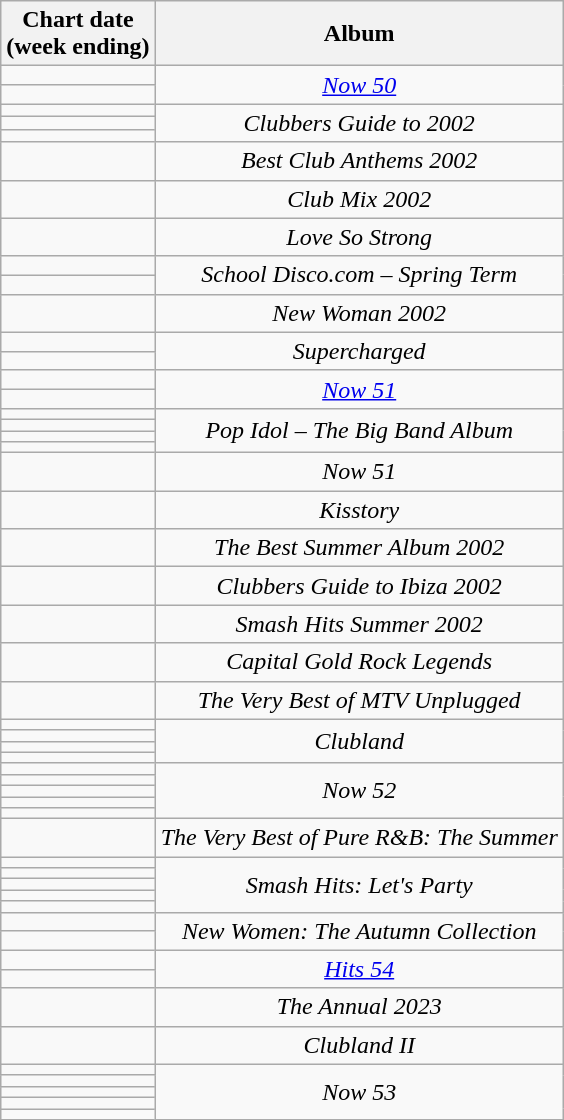<table class="wikitable">
<tr>
<th style="text-align:center;">Chart date <br>(week ending)</th>
<th style="text-align:center;">Album</th>
</tr>
<tr>
<td style="text-align:left;"></td>
<td style="text-align:center;" rowspan="2"><em><a href='#'>Now 50</a></em></td>
</tr>
<tr>
<td style="text-align:left;"></td>
</tr>
<tr>
<td style="text-align:left;"></td>
<td style="text-align:center;" rowspan="3"><em>Clubbers Guide to 2002</em></td>
</tr>
<tr>
<td style="text-align:left;"></td>
</tr>
<tr>
<td style="text-align:left;"></td>
</tr>
<tr>
<td style="text-align:left;"></td>
<td style="text-align:center;"><em>Best Club Anthems 2002</em></td>
</tr>
<tr>
<td style="text-align:left;"></td>
<td style="text-align:center;"><em>Club Mix 2002</em></td>
</tr>
<tr>
<td style="text-align:left;"></td>
<td style="text-align:center;"><em>Love So Strong</em></td>
</tr>
<tr>
<td style="text-align:left;"></td>
<td style="text-align:center;" rowspan="2"><em>School Disco.com – Spring Term</em></td>
</tr>
<tr>
<td style="text-align:left;"></td>
</tr>
<tr>
<td style="text-align:left;"></td>
<td style="text-align:center;"><em>New Woman 2002</em></td>
</tr>
<tr>
<td style="text-align:left;"></td>
<td style="text-align:center;" rowspan="2"><em>Supercharged</em></td>
</tr>
<tr>
<td style="text-align:left;"></td>
</tr>
<tr>
<td style="text-align:left;"></td>
<td style="text-align:center;" rowspan="2"><em><a href='#'>Now 51</a></em></td>
</tr>
<tr>
<td style="text-align:left;"></td>
</tr>
<tr>
<td style="text-align:left;"></td>
<td style="text-align:center;" rowspan="4"><em>Pop Idol – The Big Band Album</em></td>
</tr>
<tr>
<td style="text-align:left;"></td>
</tr>
<tr>
<td style="text-align:left;"></td>
</tr>
<tr>
<td style="text-align:left;"></td>
</tr>
<tr>
<td style="text-align:left;"></td>
<td style="text-align:center;"><em>Now 51</em></td>
</tr>
<tr>
<td style="text-align:left;"></td>
<td style="text-align:center;"><em>Kisstory</em></td>
</tr>
<tr>
<td style="text-align:left;"></td>
<td style="text-align:center;"><em>The Best Summer Album 2002</em></td>
</tr>
<tr>
<td style="text-align:left;"></td>
<td style="text-align:center;"><em>Clubbers Guide to Ibiza 2002</em></td>
</tr>
<tr>
<td style="text-align:left;"></td>
<td style="text-align:center;"><em>Smash Hits Summer 2002</em></td>
</tr>
<tr>
<td style="text-align:left;"></td>
<td style="text-align:center;"><em>Capital Gold Rock Legends</em></td>
</tr>
<tr>
<td style="text-align:left;"></td>
<td style="text-align:center;"><em>The Very Best of MTV Unplugged</em></td>
</tr>
<tr>
<td style="text-align:left;"></td>
<td style="text-align:center;" rowspan="4"><em>Clubland</em></td>
</tr>
<tr>
<td style="text-align:left;"></td>
</tr>
<tr>
<td style="text-align:left;"></td>
</tr>
<tr>
<td style="text-align:left;"></td>
</tr>
<tr>
<td style="text-align:left;"></td>
<td style="text-align:center;" rowspan="5"><em>Now 52</em></td>
</tr>
<tr>
<td style="text-align:left;"></td>
</tr>
<tr>
<td style="text-align:left;"></td>
</tr>
<tr>
<td style="text-align:left;"></td>
</tr>
<tr>
<td style="text-align:left;"></td>
</tr>
<tr>
<td style="text-align:left;"></td>
<td style="text-align:center;"><em>The Very Best of Pure R&B: The Summer</em></td>
</tr>
<tr>
<td style="text-align:left;"></td>
<td style="text-align:center;" rowspan="5"><em>Smash Hits: Let's Party</em></td>
</tr>
<tr>
<td style="text-align:left;"></td>
</tr>
<tr>
<td style="text-align:left;"></td>
</tr>
<tr>
<td style="text-align:left;"></td>
</tr>
<tr>
<td style="text-align:left;"></td>
</tr>
<tr>
<td style="text-align:left;"></td>
<td style="text-align:center;" rowspan="2"><em>New Women: The Autumn Collection</em></td>
</tr>
<tr>
<td style="text-align:left;"></td>
</tr>
<tr>
<td style="text-align:left;"></td>
<td style="text-align:center;" rowspan="2"><em><a href='#'>Hits 54</a></em></td>
</tr>
<tr>
<td style="text-align:left;"></td>
</tr>
<tr>
<td style="text-align:left;"></td>
<td style="text-align:center;"><em>The Annual 2023</em></td>
</tr>
<tr>
<td style="text-align:left;"></td>
<td style="text-align:center;"><em>Clubland II</em></td>
</tr>
<tr>
<td style="text-align:left;"></td>
<td style="text-align:center;" rowspan="5"><em>Now 53</em></td>
</tr>
<tr>
<td style="text-align:left;"></td>
</tr>
<tr>
<td style="text-align:left;"></td>
</tr>
<tr>
<td style="text-align:left;"></td>
</tr>
<tr>
<td style="text-align:left;"></td>
</tr>
</table>
